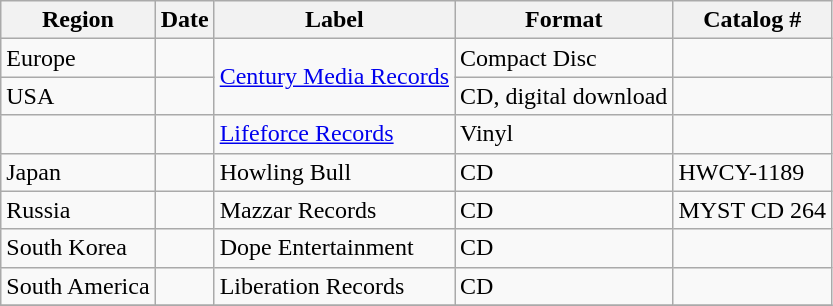<table class="wikitable">
<tr>
<th>Region</th>
<th>Date</th>
<th>Label</th>
<th>Format</th>
<th>Catalog #</th>
</tr>
<tr>
<td>Europe</td>
<td></td>
<td rowspan=2><a href='#'>Century Media Records</a></td>
<td>Compact Disc</td>
<td></td>
</tr>
<tr>
<td>USA</td>
<td></td>
<td>CD, digital download</td>
<td></td>
</tr>
<tr>
<td></td>
<td></td>
<td><a href='#'>Lifeforce Records</a></td>
<td>Vinyl</td>
<td></td>
</tr>
<tr>
<td>Japan</td>
<td></td>
<td>Howling Bull</td>
<td>CD</td>
<td>HWCY-1189</td>
</tr>
<tr>
<td>Russia</td>
<td></td>
<td>Mazzar Records</td>
<td>CD</td>
<td>MYST CD 264</td>
</tr>
<tr>
<td>South Korea</td>
<td></td>
<td>Dope Entertainment</td>
<td>CD</td>
<td></td>
</tr>
<tr>
<td>South America</td>
<td></td>
<td>Liberation Records</td>
<td>CD</td>
<td></td>
</tr>
<tr>
</tr>
</table>
